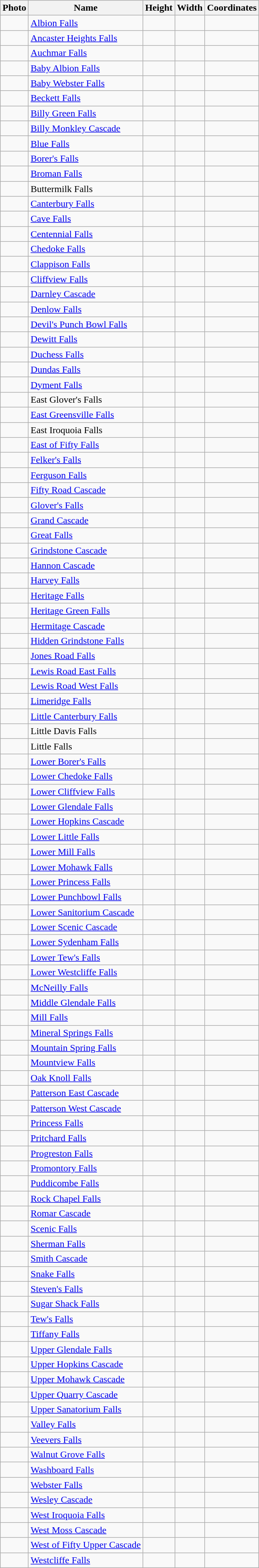<table class="wikitable">
<tr>
<th>Photo</th>
<th><strong>Name</strong></th>
<th><strong>Height</strong></th>
<th><strong>Width</strong></th>
<th>Coordinates</th>
</tr>
<tr>
<td></td>
<td><a href='#'>Albion Falls</a></td>
<td></td>
<td></td>
<td></td>
</tr>
<tr>
<td></td>
<td><a href='#'>Ancaster Heights Falls</a></td>
<td></td>
<td></td>
<td></td>
</tr>
<tr>
<td></td>
<td><a href='#'>Auchmar Falls</a></td>
<td></td>
<td></td>
<td></td>
</tr>
<tr>
<td></td>
<td><a href='#'>Baby Albion Falls</a></td>
<td></td>
<td></td>
<td></td>
</tr>
<tr>
<td></td>
<td><a href='#'>Baby Webster Falls</a></td>
<td></td>
<td></td>
<td></td>
</tr>
<tr>
<td></td>
<td><a href='#'>Beckett Falls</a></td>
<td></td>
<td></td>
<td></td>
</tr>
<tr>
<td></td>
<td><a href='#'>Billy Green Falls</a></td>
<td></td>
<td></td>
<td></td>
</tr>
<tr>
<td></td>
<td><a href='#'>Billy Monkley Cascade</a></td>
<td></td>
<td></td>
<td></td>
</tr>
<tr>
<td></td>
<td><a href='#'>Blue Falls</a></td>
<td></td>
<td></td>
<td></td>
</tr>
<tr>
<td></td>
<td><a href='#'>Borer's Falls</a></td>
<td></td>
<td></td>
<td></td>
</tr>
<tr>
<td></td>
<td><a href='#'>Broman Falls</a></td>
<td></td>
<td></td>
<td></td>
</tr>
<tr>
<td></td>
<td>Buttermilk Falls</td>
<td></td>
<td></td>
<td></td>
</tr>
<tr>
<td></td>
<td><a href='#'>Canterbury Falls</a></td>
<td></td>
<td></td>
<td></td>
</tr>
<tr>
<td></td>
<td><a href='#'>Cave Falls</a></td>
<td></td>
<td></td>
<td></td>
</tr>
<tr>
<td></td>
<td><a href='#'>Centennial Falls</a></td>
<td></td>
<td></td>
<td></td>
</tr>
<tr>
<td></td>
<td><a href='#'>Chedoke Falls</a></td>
<td></td>
<td></td>
<td></td>
</tr>
<tr>
<td></td>
<td><a href='#'>Clappison Falls</a></td>
<td></td>
<td></td>
<td></td>
</tr>
<tr>
<td></td>
<td><a href='#'>Cliffview Falls</a></td>
<td></td>
<td></td>
<td></td>
</tr>
<tr>
<td></td>
<td><a href='#'>Darnley Cascade</a></td>
<td></td>
<td></td>
<td></td>
</tr>
<tr>
<td></td>
<td><a href='#'>Denlow Falls</a></td>
<td></td>
<td></td>
<td></td>
</tr>
<tr>
<td></td>
<td><a href='#'>Devil's Punch Bowl Falls</a></td>
<td></td>
<td></td>
<td></td>
</tr>
<tr>
<td></td>
<td><a href='#'>Dewitt Falls</a></td>
<td></td>
<td></td>
<td></td>
</tr>
<tr>
<td></td>
<td><a href='#'>Duchess Falls</a></td>
<td></td>
<td></td>
<td></td>
</tr>
<tr>
<td></td>
<td><a href='#'>Dundas Falls</a></td>
<td></td>
<td></td>
<td></td>
</tr>
<tr>
<td></td>
<td><a href='#'>Dyment Falls</a></td>
<td></td>
<td></td>
<td></td>
</tr>
<tr>
<td></td>
<td>East Glover's Falls</td>
<td></td>
<td></td>
<td></td>
</tr>
<tr>
<td></td>
<td><a href='#'>East Greensville Falls</a></td>
<td></td>
<td></td>
<td></td>
</tr>
<tr>
<td></td>
<td>East Iroquoia Falls</td>
<td></td>
<td></td>
<td></td>
</tr>
<tr>
<td></td>
<td><a href='#'>East of Fifty Falls</a></td>
<td></td>
<td></td>
<td></td>
</tr>
<tr>
<td></td>
<td><a href='#'>Felker's Falls</a></td>
<td></td>
<td></td>
<td></td>
</tr>
<tr>
<td></td>
<td><a href='#'>Ferguson Falls</a></td>
<td></td>
<td></td>
<td></td>
</tr>
<tr>
<td></td>
<td><a href='#'>Fifty Road Cascade</a></td>
<td></td>
<td></td>
<td></td>
</tr>
<tr>
<td></td>
<td><a href='#'>Glover's Falls</a></td>
<td></td>
<td></td>
<td></td>
</tr>
<tr>
<td></td>
<td><a href='#'>Grand Cascade</a></td>
<td></td>
<td></td>
<td></td>
</tr>
<tr>
<td></td>
<td><a href='#'>Great Falls</a></td>
<td></td>
<td></td>
<td></td>
</tr>
<tr>
<td></td>
<td><a href='#'>Grindstone Cascade</a></td>
<td></td>
<td></td>
<td></td>
</tr>
<tr>
<td></td>
<td><a href='#'>Hannon Cascade</a></td>
<td></td>
<td></td>
<td></td>
</tr>
<tr>
<td></td>
<td><a href='#'>Harvey Falls</a></td>
<td></td>
<td></td>
<td></td>
</tr>
<tr>
<td></td>
<td><a href='#'>Heritage Falls</a></td>
<td></td>
<td></td>
<td></td>
</tr>
<tr>
<td></td>
<td><a href='#'>Heritage Green Falls</a></td>
<td></td>
<td></td>
<td></td>
</tr>
<tr>
<td></td>
<td><a href='#'>Hermitage Cascade</a></td>
<td></td>
<td></td>
<td></td>
</tr>
<tr>
<td></td>
<td><a href='#'>Hidden Grindstone Falls</a></td>
<td></td>
<td></td>
<td></td>
</tr>
<tr>
<td></td>
<td><a href='#'>Jones Road Falls</a></td>
<td></td>
<td></td>
<td></td>
</tr>
<tr>
<td></td>
<td><a href='#'>Lewis Road East Falls</a></td>
<td></td>
<td></td>
<td></td>
</tr>
<tr>
<td></td>
<td><a href='#'>Lewis Road West Falls</a></td>
<td></td>
<td></td>
<td></td>
</tr>
<tr>
<td></td>
<td><a href='#'>Limeridge Falls</a></td>
<td></td>
<td></td>
<td></td>
</tr>
<tr>
<td></td>
<td><a href='#'>Little Canterbury Falls</a></td>
<td></td>
<td></td>
<td></td>
</tr>
<tr>
<td></td>
<td>Little Davis Falls</td>
<td></td>
<td></td>
<td></td>
</tr>
<tr>
<td></td>
<td>Little Falls</td>
<td></td>
<td></td>
<td></td>
</tr>
<tr>
<td></td>
<td><a href='#'>Lower Borer's Falls</a></td>
<td></td>
<td></td>
<td></td>
</tr>
<tr>
<td></td>
<td><a href='#'>Lower Chedoke Falls</a></td>
<td></td>
<td></td>
<td></td>
</tr>
<tr>
<td></td>
<td><a href='#'>Lower Cliffview Falls</a></td>
<td></td>
<td></td>
<td></td>
</tr>
<tr>
<td></td>
<td><a href='#'>Lower Glendale Falls</a></td>
<td></td>
<td></td>
<td></td>
</tr>
<tr>
<td></td>
<td><a href='#'>Lower Hopkins Cascade</a></td>
<td></td>
<td></td>
<td></td>
</tr>
<tr>
<td></td>
<td><a href='#'>Lower Little Falls</a></td>
<td></td>
<td></td>
<td></td>
</tr>
<tr>
<td></td>
<td><a href='#'>Lower Mill Falls</a></td>
<td></td>
<td></td>
<td></td>
</tr>
<tr>
<td></td>
<td><a href='#'>Lower Mohawk Falls</a></td>
<td></td>
<td></td>
<td></td>
</tr>
<tr>
<td></td>
<td><a href='#'>Lower Princess Falls</a></td>
<td></td>
<td></td>
<td></td>
</tr>
<tr>
<td></td>
<td><a href='#'>Lower Punchbowl Falls</a></td>
<td></td>
<td></td>
<td></td>
</tr>
<tr>
<td></td>
<td><a href='#'>Lower Sanitorium Cascade</a></td>
<td></td>
<td></td>
<td></td>
</tr>
<tr>
<td></td>
<td><a href='#'>Lower Scenic Cascade</a></td>
<td></td>
<td></td>
<td></td>
</tr>
<tr>
<td></td>
<td><a href='#'>Lower Sydenham Falls</a></td>
<td></td>
<td></td>
<td></td>
</tr>
<tr>
<td></td>
<td><a href='#'>Lower Tew's Falls</a></td>
<td></td>
<td></td>
<td></td>
</tr>
<tr>
<td></td>
<td><a href='#'>Lower Westcliffe Falls</a></td>
<td></td>
<td></td>
<td></td>
</tr>
<tr>
<td></td>
<td><a href='#'>McNeilly Falls</a></td>
<td></td>
<td></td>
<td></td>
</tr>
<tr>
<td></td>
<td><a href='#'>Middle Glendale Falls</a></td>
<td></td>
<td></td>
<td></td>
</tr>
<tr>
<td></td>
<td><a href='#'>Mill Falls</a></td>
<td></td>
<td></td>
<td></td>
</tr>
<tr>
<td></td>
<td><a href='#'>Mineral Springs Falls</a></td>
<td></td>
<td></td>
<td></td>
</tr>
<tr>
<td></td>
<td><a href='#'>Mountain Spring Falls</a></td>
<td></td>
<td></td>
<td></td>
</tr>
<tr>
<td></td>
<td><a href='#'>Mountview Falls</a></td>
<td></td>
<td></td>
<td></td>
</tr>
<tr>
<td></td>
<td><a href='#'>Oak Knoll Falls</a></td>
<td></td>
<td></td>
<td></td>
</tr>
<tr>
<td></td>
<td><a href='#'>Patterson East Cascade</a></td>
<td></td>
<td></td>
<td></td>
</tr>
<tr>
<td></td>
<td><a href='#'>Patterson West Cascade</a></td>
<td></td>
<td></td>
<td></td>
</tr>
<tr>
<td></td>
<td><a href='#'>Princess Falls</a></td>
<td></td>
<td></td>
<td></td>
</tr>
<tr>
<td></td>
<td><a href='#'>Pritchard Falls</a></td>
<td></td>
<td></td>
<td></td>
</tr>
<tr>
<td></td>
<td><a href='#'>Progreston Falls</a></td>
<td></td>
<td></td>
<td></td>
</tr>
<tr>
<td></td>
<td><a href='#'>Promontory Falls</a></td>
<td></td>
<td></td>
<td></td>
</tr>
<tr>
<td></td>
<td><a href='#'>Puddicombe Falls</a></td>
<td></td>
<td></td>
<td></td>
</tr>
<tr>
<td></td>
<td><a href='#'>Rock Chapel Falls</a></td>
<td></td>
<td></td>
<td></td>
</tr>
<tr>
<td></td>
<td><a href='#'>Romar Cascade</a></td>
<td></td>
<td></td>
<td></td>
</tr>
<tr>
<td></td>
<td><a href='#'>Scenic Falls</a></td>
<td></td>
<td></td>
<td></td>
</tr>
<tr>
<td></td>
<td><a href='#'>Sherman Falls</a></td>
<td></td>
<td></td>
<td></td>
</tr>
<tr>
<td></td>
<td><a href='#'>Smith Cascade</a></td>
<td></td>
<td></td>
<td></td>
</tr>
<tr>
<td></td>
<td><a href='#'>Snake Falls</a></td>
<td></td>
<td></td>
<td></td>
</tr>
<tr>
<td></td>
<td><a href='#'>Steven's Falls</a></td>
<td></td>
<td></td>
<td></td>
</tr>
<tr>
<td></td>
<td><a href='#'>Sugar Shack Falls</a></td>
<td></td>
<td></td>
<td></td>
</tr>
<tr>
<td></td>
<td><a href='#'>Tew's Falls</a></td>
<td></td>
<td></td>
<td></td>
</tr>
<tr>
<td></td>
<td><a href='#'>Tiffany Falls</a></td>
<td></td>
<td></td>
<td></td>
</tr>
<tr>
<td></td>
<td><a href='#'>Upper Glendale Falls</a></td>
<td></td>
<td></td>
<td></td>
</tr>
<tr>
<td></td>
<td><a href='#'>Upper Hopkins Cascade</a></td>
<td></td>
<td></td>
<td></td>
</tr>
<tr>
<td></td>
<td><a href='#'>Upper Mohawk Cascade</a></td>
<td></td>
<td></td>
<td></td>
</tr>
<tr>
<td></td>
<td><a href='#'>Upper Quarry Cascade</a></td>
<td></td>
<td></td>
<td></td>
</tr>
<tr>
<td></td>
<td><a href='#'>Upper Sanatorium Falls</a></td>
<td></td>
<td></td>
<td></td>
</tr>
<tr>
<td></td>
<td><a href='#'>Valley Falls</a></td>
<td></td>
<td></td>
<td></td>
</tr>
<tr>
<td></td>
<td><a href='#'>Veevers Falls</a></td>
<td></td>
<td></td>
<td></td>
</tr>
<tr>
<td></td>
<td><a href='#'>Walnut Grove Falls</a></td>
<td></td>
<td></td>
<td></td>
</tr>
<tr>
<td></td>
<td><a href='#'>Washboard Falls</a></td>
<td></td>
<td></td>
<td></td>
</tr>
<tr>
<td></td>
<td><a href='#'>Webster Falls</a></td>
<td></td>
<td></td>
<td></td>
</tr>
<tr>
<td></td>
<td><a href='#'>Wesley Cascade</a></td>
<td></td>
<td></td>
<td></td>
</tr>
<tr>
<td></td>
<td><a href='#'>West Iroquoia Falls</a></td>
<td></td>
<td></td>
<td></td>
</tr>
<tr>
<td></td>
<td><a href='#'>West Moss Cascade</a></td>
<td></td>
<td></td>
<td></td>
</tr>
<tr>
<td></td>
<td><a href='#'>West of Fifty Upper Cascade</a></td>
<td></td>
<td></td>
<td></td>
</tr>
<tr>
<td></td>
<td><a href='#'>Westcliffe Falls</a></td>
<td></td>
<td></td>
<td></td>
</tr>
</table>
